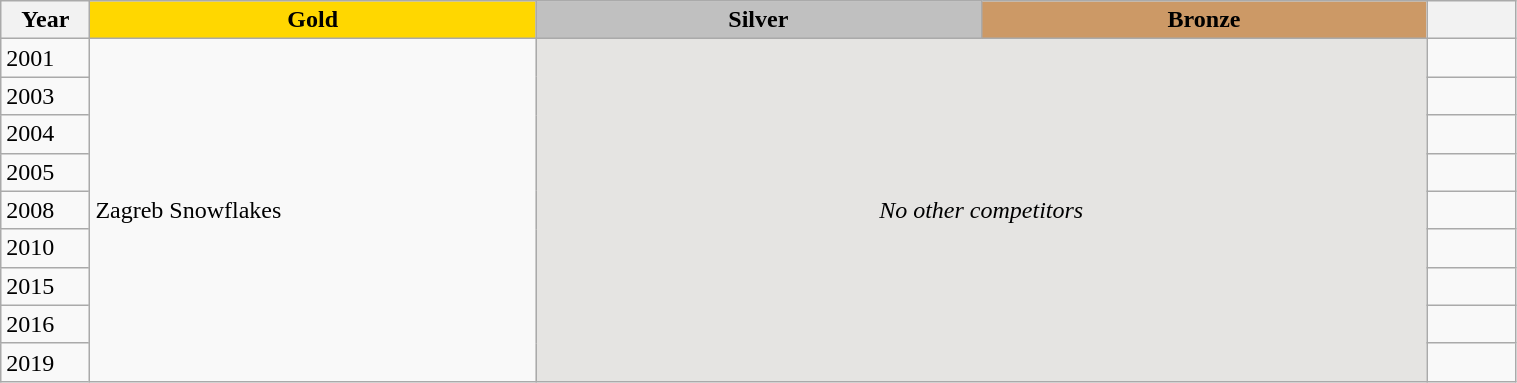<table class="wikitable unsortable" style="text-align:left; width:80%">
<tr>
<th scope="col" style="text-align:center; width:5%">Year</th>
<th scope="col" style="text-align:center; width:25%; background:gold">Gold</th>
<th scope="col" style="text-align:center; width:25%; background:silver">Silver</th>
<th scope="col" style="text-align:center; width:25%; background:#c96">Bronze</th>
<th scope="col" style="text-align:center; width:5%"></th>
</tr>
<tr>
<td>2001</td>
<td rowspan="9">Zagreb Snowflakes</td>
<td colspan="2" rowspan="9" align="center" bgcolor="e5e4e2"><em>No other competitors</em></td>
<td></td>
</tr>
<tr>
<td>2003</td>
<td></td>
</tr>
<tr>
<td>2004</td>
<td></td>
</tr>
<tr>
<td>2005</td>
<td></td>
</tr>
<tr>
<td>2008</td>
<td></td>
</tr>
<tr>
<td>2010</td>
<td></td>
</tr>
<tr>
<td>2015</td>
<td></td>
</tr>
<tr>
<td>2016</td>
<td></td>
</tr>
<tr>
<td>2019</td>
<td></td>
</tr>
</table>
